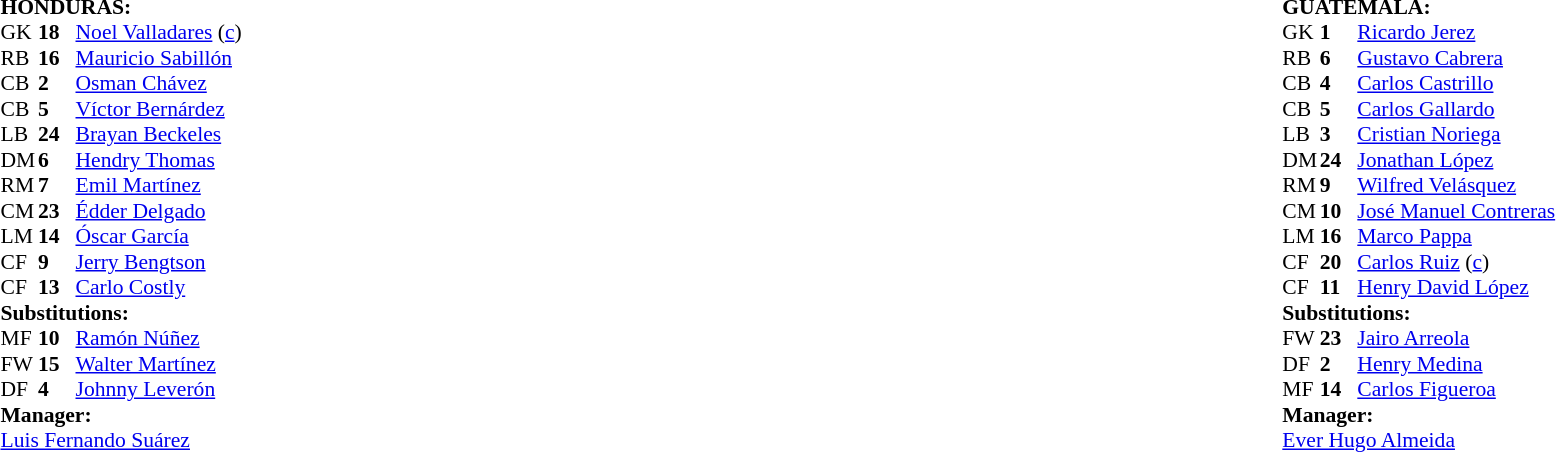<table width="100%">
<tr>
<td valign="top" width="50%"><br><table style="font-size: 90%" cellspacing="0" cellpadding="0">
<tr>
<td colspan=4><br><strong>HONDURAS:</strong></td>
</tr>
<tr>
<th width="25"></th>
<th width="25"></th>
</tr>
<tr>
<td>GK</td>
<td><strong>18</strong></td>
<td><a href='#'>Noel Valladares</a> (<a href='#'>c</a>)</td>
</tr>
<tr>
<td>RB</td>
<td><strong>16</strong></td>
<td><a href='#'>Mauricio Sabillón</a></td>
</tr>
<tr>
<td>CB</td>
<td><strong>2</strong></td>
<td><a href='#'>Osman Chávez</a></td>
<td></td>
<td></td>
</tr>
<tr>
<td>CB</td>
<td><strong>5</strong></td>
<td><a href='#'>Víctor Bernárdez</a></td>
</tr>
<tr>
<td>LB</td>
<td><strong>24</strong></td>
<td><a href='#'>Brayan Beckeles</a></td>
</tr>
<tr>
<td>DM</td>
<td><strong>6</strong></td>
<td><a href='#'>Hendry Thomas</a></td>
<td></td>
<td></td>
</tr>
<tr>
<td>RM</td>
<td><strong>7</strong></td>
<td><a href='#'>Emil Martínez</a></td>
</tr>
<tr>
<td>CM</td>
<td><strong>23</strong></td>
<td><a href='#'>Édder Delgado</a></td>
</tr>
<tr>
<td>LM</td>
<td><strong>14</strong></td>
<td><a href='#'>Óscar García</a></td>
</tr>
<tr>
<td>CF</td>
<td><strong>9</strong></td>
<td><a href='#'>Jerry Bengtson</a></td>
<td></td>
<td></td>
</tr>
<tr>
<td>CF</td>
<td><strong>13</strong></td>
<td><a href='#'>Carlo Costly</a></td>
<td></td>
</tr>
<tr>
<td colspan=3><strong>Substitutions:</strong></td>
</tr>
<tr>
<td>MF</td>
<td><strong>10</strong></td>
<td><a href='#'>Ramón Núñez</a></td>
<td></td>
<td></td>
</tr>
<tr>
<td>FW</td>
<td><strong>15</strong></td>
<td><a href='#'>Walter Martínez</a></td>
<td></td>
<td></td>
</tr>
<tr>
<td>DF</td>
<td><strong>4</strong></td>
<td><a href='#'>Johnny Leverón</a></td>
<td></td>
<td></td>
</tr>
<tr>
<td colspan=3><strong>Manager:</strong></td>
</tr>
<tr>
<td colspan=3> <a href='#'>Luis Fernando Suárez</a></td>
</tr>
</table>
</td>
<td valign="top"></td>
<td valign="top" width="50%"><br><table style="font-size: 90%" cellspacing="0" cellpadding="0" align="center">
<tr>
<td colspan=4><br><strong>GUATEMALA:</strong></td>
</tr>
<tr>
<th width=25></th>
<th width=25></th>
</tr>
<tr>
<td>GK</td>
<td><strong>1</strong></td>
<td><a href='#'>Ricardo Jerez</a></td>
</tr>
<tr>
<td>RB</td>
<td><strong>6</strong></td>
<td><a href='#'>Gustavo Cabrera</a></td>
<td></td>
</tr>
<tr>
<td>CB</td>
<td><strong>4</strong></td>
<td><a href='#'>Carlos Castrillo</a></td>
<td></td>
<td></td>
</tr>
<tr>
<td>CB</td>
<td><strong>5</strong></td>
<td><a href='#'>Carlos Gallardo</a></td>
</tr>
<tr>
<td>LB</td>
<td><strong>3</strong></td>
<td><a href='#'>Cristian Noriega</a></td>
</tr>
<tr>
<td>DM</td>
<td><strong>24</strong></td>
<td><a href='#'>Jonathan López</a></td>
</tr>
<tr>
<td>RM</td>
<td><strong>9</strong></td>
<td><a href='#'>Wilfred Velásquez</a></td>
</tr>
<tr>
<td>CM</td>
<td><strong>10</strong></td>
<td><a href='#'>José Manuel Contreras</a></td>
</tr>
<tr>
<td>LM</td>
<td><strong>16</strong></td>
<td><a href='#'>Marco Pappa</a></td>
<td></td>
<td></td>
</tr>
<tr>
<td>CF</td>
<td><strong>20</strong></td>
<td><a href='#'>Carlos Ruiz</a> (<a href='#'>c</a>)</td>
</tr>
<tr>
<td>CF</td>
<td><strong>11</strong></td>
<td><a href='#'>Henry David López</a></td>
<td></td>
<td></td>
</tr>
<tr>
<td colspan=3><strong>Substitutions:</strong></td>
</tr>
<tr>
<td>FW</td>
<td><strong>23</strong></td>
<td><a href='#'>Jairo Arreola</a></td>
<td></td>
<td></td>
</tr>
<tr>
<td>DF</td>
<td><strong>2</strong></td>
<td><a href='#'>Henry Medina</a></td>
<td></td>
<td></td>
</tr>
<tr>
<td>MF</td>
<td><strong>14</strong></td>
<td><a href='#'>Carlos Figueroa</a></td>
<td></td>
<td></td>
</tr>
<tr>
<td colspan=3><strong>Manager:</strong></td>
</tr>
<tr>
<td colspan=3> <a href='#'>Ever Hugo Almeida</a></td>
</tr>
</table>
</td>
</tr>
</table>
